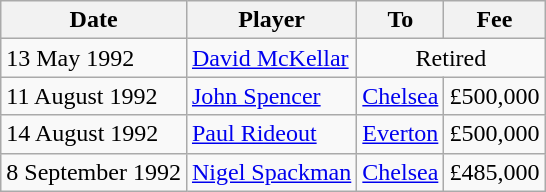<table class="wikitable sortable">
<tr>
<th>Date</th>
<th>Player</th>
<th>To</th>
<th>Fee</th>
</tr>
<tr>
<td>13 May 1992</td>
<td> <a href='#'>David McKellar</a></td>
<td colspan=2 align=center>Retired</td>
</tr>
<tr>
<td>11 August 1992</td>
<td> <a href='#'>John Spencer</a></td>
<td> <a href='#'>Chelsea</a></td>
<td>£500,000</td>
</tr>
<tr>
<td>14 August 1992</td>
<td> <a href='#'>Paul Rideout</a></td>
<td> <a href='#'>Everton</a></td>
<td>£500,000</td>
</tr>
<tr>
<td>8 September 1992</td>
<td> <a href='#'>Nigel Spackman</a></td>
<td> <a href='#'>Chelsea</a></td>
<td>£485,000</td>
</tr>
</table>
